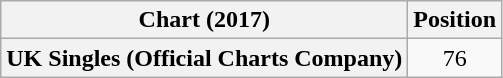<table class="wikitable plainrowheaders" style="text-align:center">
<tr>
<th scope="col">Chart (2017)</th>
<th scope="col">Position</th>
</tr>
<tr>
<th scope="row">UK Singles (Official Charts Company)</th>
<td>76</td>
</tr>
</table>
